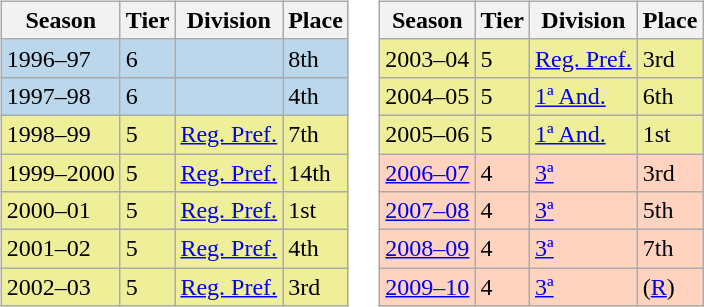<table>
<tr>
<td valign="top" width=0%><br><table class="wikitable">
<tr style="background:#f0f6fa;">
<th>Season</th>
<th>Tier</th>
<th>Division</th>
<th>Place</th>
</tr>
<tr>
<td style="background:#BBD7EC;">1996–97</td>
<td style="background:#BBD7EC;">6</td>
<td style="background:#BBD7EC;"></td>
<td style="background:#BBD7EC;">8th</td>
</tr>
<tr>
<td style="background:#BBD7EC;">1997–98</td>
<td style="background:#BBD7EC;">6</td>
<td style="background:#BBD7EC;"></td>
<td style="background:#BBD7EC;">4th</td>
</tr>
<tr>
<td style="background:#EFEF99;">1998–99</td>
<td style="background:#EFEF99;">5</td>
<td style="background:#EFEF99;"><a href='#'>Reg. Pref.</a></td>
<td style="background:#EFEF99;">7th</td>
</tr>
<tr>
<td style="background:#EFEF99;">1999–2000</td>
<td style="background:#EFEF99;">5</td>
<td style="background:#EFEF99;"><a href='#'>Reg. Pref.</a></td>
<td style="background:#EFEF99;">14th</td>
</tr>
<tr>
<td style="background:#EFEF99;">2000–01</td>
<td style="background:#EFEF99;">5</td>
<td style="background:#EFEF99;"><a href='#'>Reg. Pref.</a></td>
<td style="background:#EFEF99;">1st</td>
</tr>
<tr>
<td style="background:#EFEF99;">2001–02</td>
<td style="background:#EFEF99;">5</td>
<td style="background:#EFEF99;"><a href='#'>Reg. Pref.</a></td>
<td style="background:#EFEF99;">4th</td>
</tr>
<tr>
<td style="background:#EFEF99;">2002–03</td>
<td style="background:#EFEF99;">5</td>
<td style="background:#EFEF99;"><a href='#'>Reg. Pref.</a></td>
<td style="background:#EFEF99;">3rd</td>
</tr>
</table>
</td>
<td valign="top" width=0%><br><table class="wikitable">
<tr style="background:#f0f6fa;">
<th>Season</th>
<th>Tier</th>
<th>Division</th>
<th>Place</th>
</tr>
<tr>
<td style="background:#EFEF99;">2003–04</td>
<td style="background:#EFEF99;">5</td>
<td style="background:#EFEF99;"><a href='#'>Reg. Pref.</a></td>
<td style="background:#EFEF99;">3rd</td>
</tr>
<tr>
<td style="background:#EFEF99;">2004–05</td>
<td style="background:#EFEF99;">5</td>
<td style="background:#EFEF99;"><a href='#'>1ª And.</a></td>
<td style="background:#EFEF99;">6th</td>
</tr>
<tr>
<td style="background:#EFEF99;">2005–06</td>
<td style="background:#EFEF99;">5</td>
<td style="background:#EFEF99;"><a href='#'>1ª And.</a></td>
<td style="background:#EFEF99;">1st</td>
</tr>
<tr>
<td style="background:#FFD3BD;"><a href='#'>2006–07</a></td>
<td style="background:#FFD3BD;">4</td>
<td style="background:#FFD3BD;"><a href='#'>3ª</a></td>
<td style="background:#FFD3BD;">3rd</td>
</tr>
<tr>
<td style="background:#FFD3BD;"><a href='#'>2007–08</a></td>
<td style="background:#FFD3BD;">4</td>
<td style="background:#FFD3BD;"><a href='#'>3ª</a></td>
<td style="background:#FFD3BD;">5th</td>
</tr>
<tr>
<td style="background:#FFD3BD;"><a href='#'>2008–09</a></td>
<td style="background:#FFD3BD;">4</td>
<td style="background:#FFD3BD;"><a href='#'>3ª</a></td>
<td style="background:#FFD3BD;">7th</td>
</tr>
<tr>
<td style="background:#FFD3BD;"><a href='#'>2009–10</a></td>
<td style="background:#FFD3BD;">4</td>
<td style="background:#FFD3BD;"><a href='#'>3ª</a></td>
<td style="background:#FFD3BD;">(<a href='#'>R</a>)</td>
</tr>
</table>
</td>
</tr>
</table>
